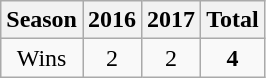<table class="wikitable">
<tr>
<th>Season</th>
<th>2016</th>
<th>2017</th>
<th><strong>Total</strong></th>
</tr>
<tr align=center>
<td>Wins</td>
<td>2</td>
<td>2</td>
<td><strong>4</strong></td>
</tr>
</table>
